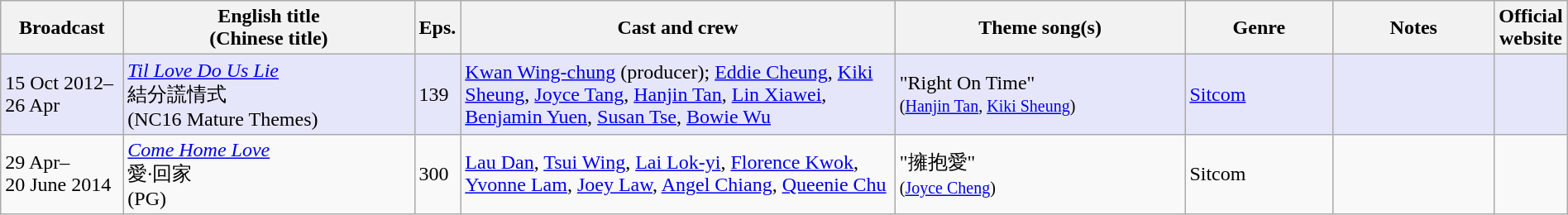<table class="wikitable sortable" width="100%" style="text-align: left">
<tr>
<th align=center width=8% bgcolor="silver">Broadcast</th>
<th align=center width=20% bgcolor="silver">English title <br> (Chinese title)</th>
<th align=center width=1% bgcolor="silver">Eps.</th>
<th align=center width=30% bgcolor="silver">Cast and crew</th>
<th align=center width=20% bgcolor="silver">Theme song(s)</th>
<th align=center width=10% bgcolor="silver">Genre</th>
<th align=center width=15% bgcolor="silver">Notes</th>
<th align=center width=1% bgcolor="silver">Official website</th>
</tr>
<tr ---- bgcolor="#E6E6FA">
<td>15 Oct 2012–<br>26 Apr</td>
<td><em><a href='#'>Til Love Do Us Lie</a></em> <br> 結分謊情式<br>(<span>NC16</span> Mature Themes)</td>
<td>139</td>
<td><a href='#'>Kwan Wing-chung</a> (producer); <a href='#'>Eddie Cheung</a>, <a href='#'>Kiki Sheung</a>, <a href='#'>Joyce Tang</a>, <a href='#'>Hanjin Tan</a>, <a href='#'>Lin Xiawei</a>, <a href='#'>Benjamin Yuen</a>, <a href='#'>Susan Tse</a>, <a href='#'>Bowie Wu</a></td>
<td>"Right On Time"<br><small>(<a href='#'>Hanjin Tan</a>, <a href='#'>Kiki Sheung</a>)</small></td>
<td><a href='#'>Sitcom</a></td>
<td></td>
<td></td>
</tr>
<tr>
<td>29 Apr–<br>20 June 2014</td>
<td><em><a href='#'>Come Home Love</a></em><br>愛·回家<br>(<span>PG</span>)</td>
<td>300</td>
<td><a href='#'>Lau Dan</a>, <a href='#'>Tsui Wing</a>, <a href='#'>Lai Lok-yi</a>, <a href='#'>Florence Kwok</a>, <a href='#'>Yvonne Lam</a>, <a href='#'>Joey Law</a>, <a href='#'>Angel Chiang</a>, <a href='#'>Queenie Chu</a></td>
<td>"擁抱愛"<br><small>(<a href='#'>Joyce Cheng</a>)</small></td>
<td>Sitcom</td>
<td></td>
<td></td>
</tr>
</table>
